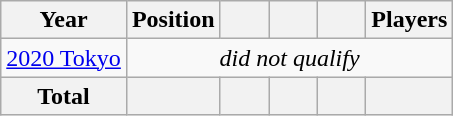<table class="wikitable" style="text-align: center;">
<tr>
<th>Year</th>
<th>Position</th>
<th width=25px></th>
<th width=25px></th>
<th width=25px></th>
<th>Players</th>
</tr>
<tr>
<td style="text-align: left;"> <a href='#'>2020 Tokyo</a></td>
<td colspan=5><em>did not qualify</em></td>
</tr>
<tr>
<th>Total</th>
<th></th>
<th></th>
<th></th>
<th></th>
<th></th>
</tr>
</table>
